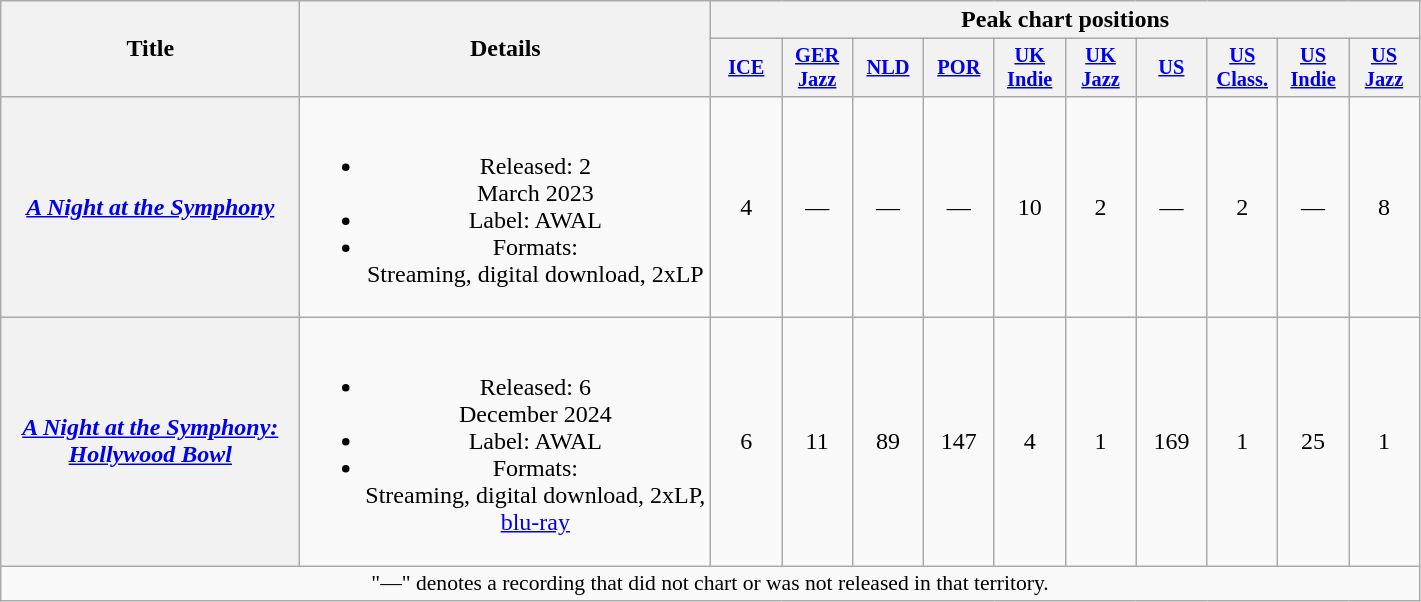<table class="wikitable plainrowheaders" style="text-align:center">
<tr>
<th scope="col" rowspan="2" style="width:12em;">Title</th>
<th scope="col" rowspan="2">Details</th>
<th scope="col" colspan="10">Peak chart positions</th>
</tr>
<tr>
<th scope="col" style="width:3em;font-size:85%;"><a href='#'>ICE</a><br></th>
<th scope="col" style="width:3em;font-size:85%;"><a href='#'>GER<br>Jazz</a><br></th>
<th scope="col" style="width:3em;font-size:85%;"><a href='#'>NLD</a><br></th>
<th scope="col" style="width:3em;font-size:85%;"><a href='#'>POR</a><br></th>
<th scope="col" style="width:3em;font-size:85%;"><a href='#'>UK<br>Indie</a><br></th>
<th scope="col" style="width:3em;font-size:85%;"><a href='#'>UK<br>Jazz</a><br></th>
<th scope="col" style="width:3em;font-size:85%;"><a href='#'>US</a><br></th>
<th scope="col" style="width:3em;font-size:85%;"><a href='#'>US<br>Class.</a><br></th>
<th scope="col" style="width:3em;font-size:85%;"><a href='#'>US<br>Indie</a><br></th>
<th scope="col" style="width:3em;font-size:85%;"><a href='#'>US<br>Jazz</a><br></th>
</tr>
<tr>
<th scope="row"><em><a href='#'>A Night at the Symphony</a></em><br></th>
<td><br><ul><li>Released: 2<br>March 2023</li><li>Label: AWAL</li><li>Formats:<br>Streaming, digital download, 2xLP</li></ul></td>
<td>4</td>
<td>—</td>
<td>—</td>
<td>—</td>
<td>10</td>
<td>2</td>
<td>—</td>
<td>2</td>
<td>—</td>
<td>8</td>
</tr>
<tr>
<th scope="row"><em><a href='#'>A Night at the Symphony: Hollywood Bowl</a></em><br></th>
<td><br><ul><li>Released: 6<br>December 2024</li><li>Label: AWAL</li><li>Formats:<br>Streaming, digital download, 2xLP,<br><a href='#'>blu-ray</a></li></ul></td>
<td>6</td>
<td>11</td>
<td>89</td>
<td>147</td>
<td>4</td>
<td>1</td>
<td>169</td>
<td>1</td>
<td>25</td>
<td>1</td>
</tr>
<tr>
<td colspan="12" style="font-size:90%">"—" denotes a recording that did not chart or was not released in that territory.</td>
</tr>
</table>
